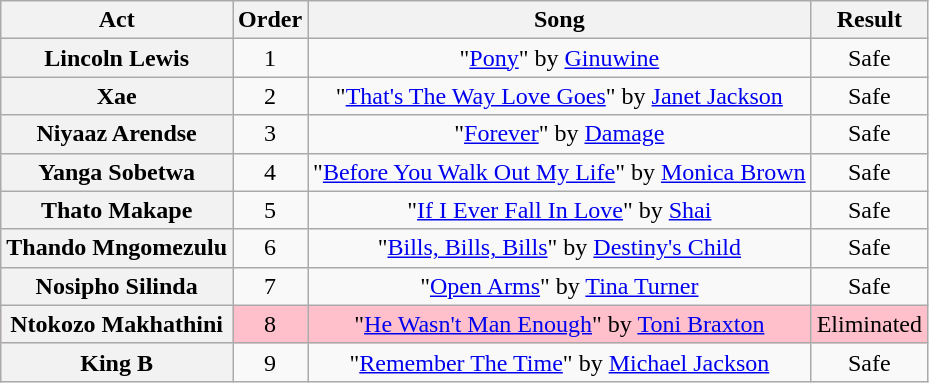<table class="wikitable plainrowheaders" style="text-align:center;">
<tr>
<th scope="col">Act</th>
<th scope="col">Order</th>
<th scope="col">Song</th>
<th scope="col">Result</th>
</tr>
<tr>
<th scope=row>Lincoln Lewis</th>
<td>1</td>
<td>"<a href='#'>Pony</a>" by <a href='#'>Ginuwine</a></td>
<td>Safe</td>
</tr>
<tr>
<th scope=row>Xae</th>
<td>2</td>
<td>"<a href='#'>That's The Way Love Goes</a>" by <a href='#'>Janet Jackson</a></td>
<td>Safe</td>
</tr>
<tr>
<th scope=row>Niyaaz Arendse</th>
<td>3</td>
<td>"<a href='#'>Forever</a>" by <a href='#'>Damage</a></td>
<td>Safe</td>
</tr>
<tr>
<th scope=row>Yanga Sobetwa</th>
<td>4</td>
<td>"<a href='#'>Before You Walk Out My Life</a>" by <a href='#'>Monica Brown</a></td>
<td>Safe</td>
</tr>
<tr>
<th scope=row>Thato Makape</th>
<td>5</td>
<td>"<a href='#'>If I Ever Fall In Love</a>" by <a href='#'>Shai</a></td>
<td>Safe</td>
</tr>
<tr>
<th scope=row>Thando Mngomezulu</th>
<td>6</td>
<td>"<a href='#'>Bills, Bills, Bills</a>" by <a href='#'>Destiny's Child</a></td>
<td>Safe</td>
</tr>
<tr>
<th scope=row>Nosipho Silinda</th>
<td>7</td>
<td>"<a href='#'>Open Arms</a>" by <a href='#'>Tina Turner</a></td>
<td>Safe</td>
</tr>
<tr style="background: pink">
<th scope=row>Ntokozo Makhathini</th>
<td>8</td>
<td>"<a href='#'>He Wasn't Man Enough</a>" by <a href='#'>Toni Braxton</a></td>
<td>Eliminated</td>
</tr>
<tr>
<th scope=row>King B</th>
<td>9</td>
<td>"<a href='#'>Remember The Time</a>" by <a href='#'>Michael Jackson</a></td>
<td>Safe</td>
</tr>
</table>
